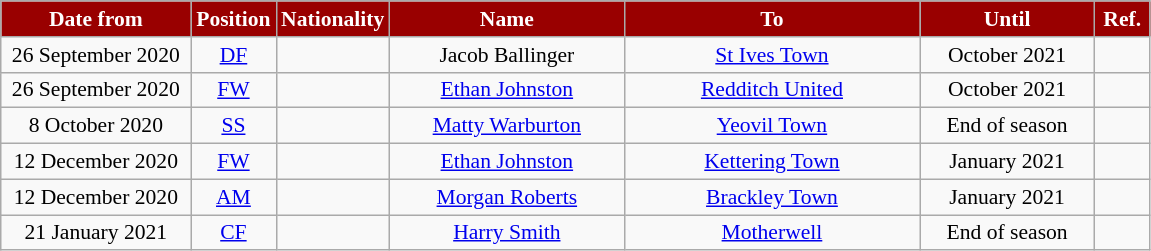<table class="wikitable"  style="text-align:center; font-size:90%; ">
<tr>
<th style="background:#990000; color:white; width:120px;">Date from</th>
<th style="background:#990000; color:white; width:50px;">Position</th>
<th style="background:#990000; color:white; width:50px;">Nationality</th>
<th style="background:#990000; color:white; width:150px;">Name</th>
<th style="background:#990000; color:white; width:190px;">To</th>
<th style="background:#990000; color:white; width:110px;">Until</th>
<th style="background:#990000; color:white; width:30px;">Ref.</th>
</tr>
<tr>
<td>26 September 2020</td>
<td><a href='#'>DF</a></td>
<td></td>
<td>Jacob Ballinger</td>
<td> <a href='#'>St Ives Town</a></td>
<td>October 2021</td>
<td></td>
</tr>
<tr>
<td>26 September 2020</td>
<td><a href='#'>FW</a></td>
<td></td>
<td><a href='#'>Ethan Johnston</a></td>
<td> <a href='#'>Redditch United</a></td>
<td>October 2021</td>
<td></td>
</tr>
<tr>
<td>8 October 2020</td>
<td><a href='#'>SS</a></td>
<td></td>
<td><a href='#'>Matty Warburton</a></td>
<td> <a href='#'>Yeovil Town</a></td>
<td>End of season</td>
<td></td>
</tr>
<tr>
<td>12 December 2020</td>
<td><a href='#'>FW</a></td>
<td></td>
<td><a href='#'>Ethan Johnston</a></td>
<td> <a href='#'>Kettering Town</a></td>
<td>January 2021</td>
<td></td>
</tr>
<tr>
<td>12 December 2020</td>
<td><a href='#'>AM</a></td>
<td></td>
<td><a href='#'>Morgan Roberts</a></td>
<td> <a href='#'>Brackley Town</a></td>
<td>January 2021</td>
<td></td>
</tr>
<tr>
<td>21 January 2021</td>
<td><a href='#'>CF</a></td>
<td></td>
<td><a href='#'>Harry Smith</a></td>
<td> <a href='#'>Motherwell</a></td>
<td>End of season</td>
<td></td>
</tr>
</table>
